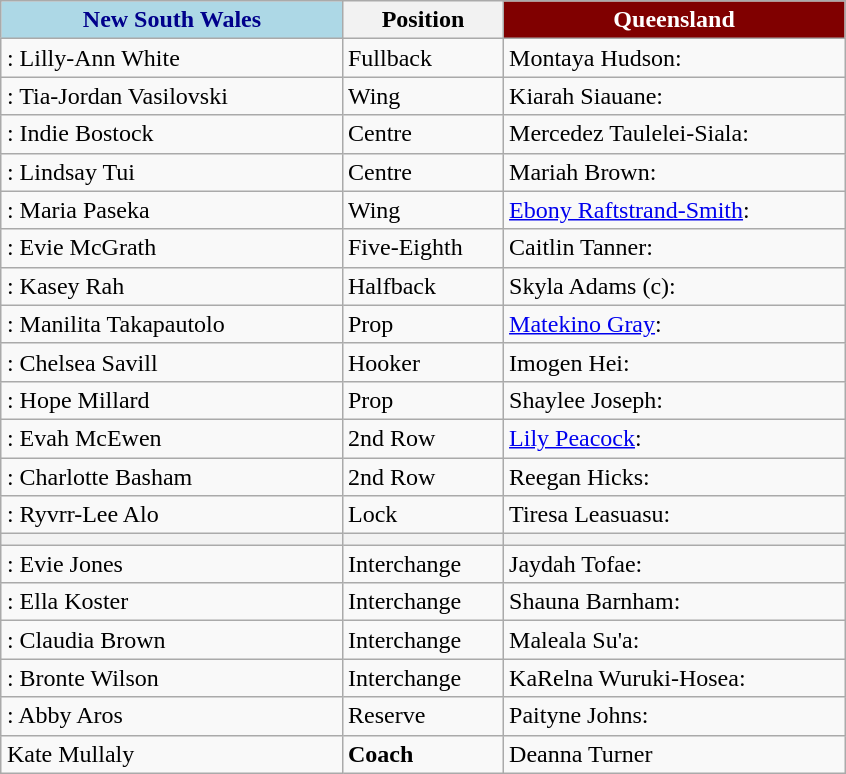<table style="margin: 1em auto 1em auto" class="wikitable col1left col2center col3right">
<tr>
<th align="centre" width="220" style="border: 2px  ; background: lightblue; color: darkblue">New South Wales</th>
<th width="100">Position</th>
<th align="centre" width="220" style="border: 2px  ; background: maroon; color: white">Queensland</th>
</tr>
<tr>
<td>: Lilly-Ann White</td>
<td>Fullback</td>
<td>Montaya Hudson: </td>
</tr>
<tr>
<td>: Tia-Jordan Vasilovski</td>
<td>Wing</td>
<td>Kiarah Siauane:  </td>
</tr>
<tr>
<td> :  Indie Bostock</td>
<td>Centre</td>
<td>Mercedez Taulelei-Siala:  </td>
</tr>
<tr>
<td>: Lindsay Tui</td>
<td>Centre</td>
<td>Mariah Brown:  </td>
</tr>
<tr>
<td> :  Maria Paseka</td>
<td>Wing</td>
<td><a href='#'>Ebony Raftstrand-Smith</a>:  </td>
</tr>
<tr>
<td> : Evie McGrath</td>
<td>Five-Eighth</td>
<td>Caitlin Tanner:  </td>
</tr>
<tr>
<td> :  Kasey Rah</td>
<td>Halfback</td>
<td>Skyla Adams (c): </td>
</tr>
<tr>
<td>: Manilita Takapautolo</td>
<td>Prop</td>
<td><a href='#'>Matekino Gray</a>: </td>
</tr>
<tr>
<td> : Chelsea Savill</td>
<td>Hooker</td>
<td>Imogen Hei: </td>
</tr>
<tr>
<td> : Hope Millard</td>
<td>Prop</td>
<td>Shaylee Joseph: </td>
</tr>
<tr>
<td>: Evah McEwen</td>
<td>2nd Row</td>
<td><a href='#'>Lily Peacock</a>:  </td>
</tr>
<tr>
<td> :  Charlotte Basham</td>
<td>2nd Row</td>
<td>Reegan Hicks: </td>
</tr>
<tr>
<td>: Ryvrr-Lee Alo</td>
<td>Lock</td>
<td>Tiresa Leasuasu: </td>
</tr>
<tr>
<th></th>
<th></th>
<th></th>
</tr>
<tr>
<td>: Evie Jones</td>
<td>Interchange</td>
<td>Jaydah Tofae:  </td>
</tr>
<tr>
<td> :  Ella Koster</td>
<td>Interchange</td>
<td>Shauna Barnham:  </td>
</tr>
<tr>
<td>: Claudia Brown</td>
<td>Interchange</td>
<td>Maleala Su'a:  </td>
</tr>
<tr>
<td> :  Bronte Wilson</td>
<td>Interchange</td>
<td>KaRelna Wuruki-Hosea: </td>
</tr>
<tr>
<td>: Abby Aros</td>
<td>Reserve</td>
<td>Paityne Johns:  </td>
</tr>
<tr>
<td> Kate Mullaly</td>
<td><strong>Coach</strong></td>
<td>Deanna Turner </td>
</tr>
</table>
